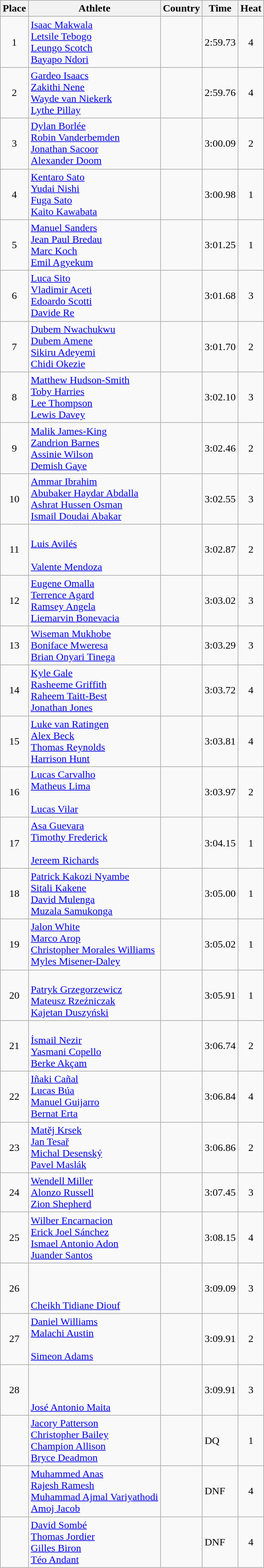<table class="wikitable mw-datatable sortable">
<tr>
<th>Place</th>
<th>Athlete</th>
<th>Country</th>
<th>Time</th>
<th>Heat</th>
</tr>
<tr>
<td align=center>1</td>
<td><a href='#'>Isaac Makwala</a><br><a href='#'>Letsile Tebogo</a><br><a href='#'>Leungo Scotch</a><br><a href='#'>Bayapo Ndori</a></td>
<td></td>
<td>2:59.73</td>
<td align=center>4</td>
</tr>
<tr>
<td align=center>2</td>
<td><a href='#'>Gardeo Isaacs</a><br><a href='#'>Zakithi Nene</a><br><a href='#'>Wayde van Niekerk</a><br><a href='#'>Lythe Pillay</a></td>
<td></td>
<td>2:59.76</td>
<td align=center>4</td>
</tr>
<tr>
<td align=center>3</td>
<td><a href='#'>Dylan Borlée</a><br><a href='#'>Robin Vanderbemden</a><br><a href='#'>Jonathan Sacoor</a><br><a href='#'>Alexander Doom</a></td>
<td></td>
<td>3:00.09</td>
<td align=center>2</td>
</tr>
<tr>
<td align=center>4</td>
<td><a href='#'>Kentaro Sato</a><br><a href='#'>Yudai Nishi</a><br><a href='#'>Fuga Sato</a><br><a href='#'>Kaito Kawabata</a></td>
<td></td>
<td>3:00.98</td>
<td align=center>1</td>
</tr>
<tr>
<td align=center>5</td>
<td><a href='#'>Manuel Sanders</a><br><a href='#'>Jean Paul Bredau</a><br><a href='#'>Marc Koch</a><br><a href='#'>Emil Agyekum</a></td>
<td></td>
<td>3:01.25</td>
<td align=center>1</td>
</tr>
<tr>
<td align=center>6</td>
<td><a href='#'>Luca Sito</a><br><a href='#'>Vladimir Aceti</a><br><a href='#'>Edoardo Scotti</a><br><a href='#'>Davide Re</a></td>
<td></td>
<td>3:01.68</td>
<td align=center>3</td>
</tr>
<tr>
<td align=center>7</td>
<td><a href='#'>Dubem Nwachukwu</a><br><a href='#'>Dubem Amene</a><br><a href='#'>Sikiru Adeyemi</a><br><a href='#'>Chidi Okezie</a></td>
<td></td>
<td>3:01.70</td>
<td align=center>2</td>
</tr>
<tr>
<td align=center>8</td>
<td><a href='#'>Matthew Hudson-Smith</a><br><a href='#'>Toby Harries</a><br><a href='#'>Lee Thompson</a><br><a href='#'>Lewis Davey</a></td>
<td></td>
<td>3:02.10</td>
<td align=center>3</td>
</tr>
<tr>
<td align=center>9</td>
<td><a href='#'>Malik James-King</a><br><a href='#'>Zandrion Barnes</a><br><a href='#'>Assinie Wilson</a><br><a href='#'>Demish Gaye</a></td>
<td></td>
<td>3:02.46</td>
<td align=center>2</td>
</tr>
<tr>
<td align=center>10</td>
<td><a href='#'>Ammar Ibrahim</a><br><a href='#'>Abubaker Haydar Abdalla</a><br><a href='#'>Ashrat Hussen Osman</a><br><a href='#'>Ismail Doudai Abakar</a></td>
<td></td>
<td>3:02.55</td>
<td align=center>3</td>
</tr>
<tr>
<td align=center>11</td>
<td><br><a href='#'>Luis Avilés</a><br><br><a href='#'>Valente Mendoza</a></td>
<td></td>
<td>3:02.87</td>
<td align=center>2</td>
</tr>
<tr>
<td align=center>12</td>
<td><a href='#'>Eugene Omalla</a><br><a href='#'>Terrence Agard</a><br><a href='#'>Ramsey Angela</a><br><a href='#'>Liemarvin Bonevacia</a></td>
<td></td>
<td>3:03.02</td>
<td align=center>3</td>
</tr>
<tr>
<td align=center>13</td>
<td><a href='#'>Wiseman Mukhobe</a><br><a href='#'>Boniface Mweresa</a><br><a href='#'>Brian Onyari Tinega</a><br></td>
<td></td>
<td>3:03.29</td>
<td align=center>3</td>
</tr>
<tr>
<td align=center>14</td>
<td><a href='#'>Kyle Gale</a><br><a href='#'>Rasheeme Griffith</a><br><a href='#'>Raheem Taitt-Best</a><br><a href='#'>Jonathan Jones</a></td>
<td></td>
<td>3:03.72</td>
<td align=center>4</td>
</tr>
<tr>
<td align=center>15</td>
<td><a href='#'>Luke van Ratingen</a><br><a href='#'>Alex Beck</a><br><a href='#'>Thomas Reynolds</a><br><a href='#'>Harrison Hunt</a></td>
<td></td>
<td>3:03.81</td>
<td align=center>4</td>
</tr>
<tr>
<td align=center>16</td>
<td><a href='#'>Lucas Carvalho</a><br><a href='#'>Matheus Lima</a><br><br><a href='#'>Lucas Vilar</a></td>
<td></td>
<td>3:03.97</td>
<td align=center>2</td>
</tr>
<tr>
<td align=center>17</td>
<td><a href='#'>Asa Guevara</a><br><a href='#'>Timothy Frederick</a><br><br><a href='#'>Jereem Richards</a></td>
<td></td>
<td>3:04.15</td>
<td align=center>1</td>
</tr>
<tr>
<td align=center>18</td>
<td><a href='#'>Patrick Kakozi Nyambe</a><br><a href='#'>Sitali Kakene</a><br><a href='#'>David Mulenga</a><br><a href='#'>Muzala Samukonga</a></td>
<td></td>
<td>3:05.00</td>
<td align=center>1</td>
</tr>
<tr>
<td align=center>19</td>
<td><a href='#'>Jalon White</a><br><a href='#'>Marco Arop</a><br><a href='#'>Christopher Morales Williams</a><br><a href='#'>Myles Misener-Daley</a></td>
<td></td>
<td>3:05.02</td>
<td align=center>1</td>
</tr>
<tr>
<td align=center>20</td>
<td><br><a href='#'>Patryk Grzegorzewicz</a><br><a href='#'>Mateusz Rzeźniczak</a><br><a href='#'>Kajetan Duszyński</a></td>
<td></td>
<td>3:05.91</td>
<td align=center>1</td>
</tr>
<tr>
<td align=center>21</td>
<td><br><a href='#'>İsmail Nezir</a><br><a href='#'>Yasmani Copello</a><br><a href='#'>Berke Akçam</a></td>
<td></td>
<td>3:06.74</td>
<td align=center>2</td>
</tr>
<tr>
<td align=center>22</td>
<td><a href='#'>Iñaki Cañal</a><br><a href='#'>Lucas Búa</a><br><a href='#'>Manuel Guijarro</a><br><a href='#'>Bernat Erta</a></td>
<td></td>
<td>3:06.84</td>
<td align=center>4</td>
</tr>
<tr>
<td align=center>23</td>
<td><a href='#'>Matěj Krsek</a><br><a href='#'>Jan Tesař</a><br><a href='#'>Michal Desenský</a><br><a href='#'>Pavel Maslák</a></td>
<td></td>
<td>3:06.86</td>
<td align=center>2</td>
</tr>
<tr>
<td align=center>24</td>
<td><a href='#'>Wendell Miller</a><br><a href='#'>Alonzo Russell</a><br><a href='#'>Zion Shepherd</a><br></td>
<td></td>
<td>3:07.45</td>
<td align=center>3</td>
</tr>
<tr>
<td align=center>25</td>
<td><a href='#'>Wilber Encarnacion</a><br><a href='#'>Erick Joel Sánchez</a><br><a href='#'>Ismael Antonio Adon</a><br><a href='#'>Juander Santos</a></td>
<td></td>
<td>3:08.15</td>
<td align=center>4</td>
</tr>
<tr>
<td align=center>26</td>
<td><br><br><br><a href='#'>Cheikh Tidiane Diouf</a></td>
<td></td>
<td>3:09.09</td>
<td align=center>3</td>
</tr>
<tr>
<td align=center>27</td>
<td><a href='#'>Daniel Williams</a><br><a href='#'>Malachi Austin</a><br><br><a href='#'>Simeon Adams</a></td>
<td></td>
<td>3:09.91</td>
<td align=center>2</td>
</tr>
<tr>
<td align=center>28</td>
<td><br><br><br><a href='#'>José Antonio Maita</a></td>
<td></td>
<td>3:09.91</td>
<td align=center>3</td>
</tr>
<tr>
<td align=center></td>
<td><a href='#'>Jacory Patterson</a><br><a href='#'>Christopher Bailey</a><br><a href='#'>Champion Allison</a><br><a href='#'>Bryce Deadmon</a></td>
<td></td>
<td>DQ</td>
<td align=center>1</td>
</tr>
<tr>
<td align=center></td>
<td><a href='#'>Muhammed Anas</a><br><a href='#'>Rajesh Ramesh</a><br><a href='#'>Muhammad Ajmal Variyathodi</a><br><a href='#'>Amoj Jacob</a></td>
<td></td>
<td>DNF</td>
<td align=center>4</td>
</tr>
<tr>
<td align=center></td>
<td><a href='#'>David Sombé</a><br><a href='#'>Thomas Jordier</a><br><a href='#'>Gilles Biron</a><br><a href='#'>Téo Andant</a></td>
<td></td>
<td>DNF</td>
<td align=center>4</td>
</tr>
</table>
